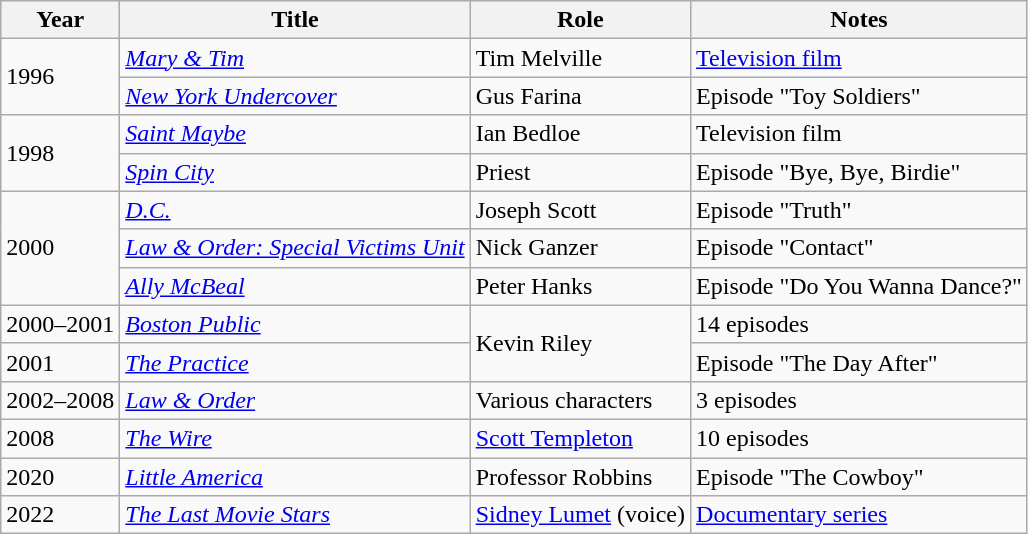<table class="wikitable">
<tr>
<th>Year</th>
<th>Title</th>
<th>Role</th>
<th>Notes</th>
</tr>
<tr>
<td rowspan=2>1996</td>
<td><em><a href='#'>Mary & Tim</a></em></td>
<td>Tim Melville</td>
<td><a href='#'>Television film</a></td>
</tr>
<tr>
<td><em><a href='#'>New York Undercover</a></em></td>
<td>Gus Farina</td>
<td>Episode "Toy Soldiers"</td>
</tr>
<tr>
<td rowspan=2>1998</td>
<td><em><a href='#'>Saint Maybe</a></em></td>
<td>Ian Bedloe</td>
<td>Television film</td>
</tr>
<tr>
<td><em><a href='#'>Spin City</a></em></td>
<td>Priest</td>
<td>Episode "Bye, Bye, Birdie"</td>
</tr>
<tr>
<td rowspan=3>2000</td>
<td><em><a href='#'>D.C.</a></em></td>
<td>Joseph Scott</td>
<td>Episode "Truth"</td>
</tr>
<tr>
<td><em><a href='#'>Law & Order: Special Victims Unit</a></em></td>
<td>Nick Ganzer</td>
<td>Episode "Contact"</td>
</tr>
<tr>
<td><em><a href='#'>Ally McBeal</a></em></td>
<td>Peter Hanks</td>
<td>Episode "Do You Wanna Dance?"</td>
</tr>
<tr>
<td>2000–2001</td>
<td><em><a href='#'>Boston Public</a></em></td>
<td rowspan=2>Kevin Riley</td>
<td>14 episodes</td>
</tr>
<tr>
<td>2001</td>
<td><em><a href='#'>The Practice</a></em></td>
<td>Episode "The Day After"</td>
</tr>
<tr>
<td>2002–2008</td>
<td><em><a href='#'>Law & Order</a></em></td>
<td>Various characters</td>
<td>3 episodes</td>
</tr>
<tr>
<td>2008</td>
<td><em><a href='#'>The Wire</a></em></td>
<td><a href='#'>Scott Templeton</a></td>
<td>10 episodes</td>
</tr>
<tr>
<td>2020</td>
<td><em><a href='#'>Little America</a></em></td>
<td>Professor Robbins</td>
<td>Episode "The Cowboy"</td>
</tr>
<tr>
<td>2022</td>
<td><em><a href='#'>The Last Movie Stars</a></em></td>
<td><a href='#'>Sidney Lumet</a> (voice)</td>
<td><a href='#'>Documentary series</a></td>
</tr>
</table>
